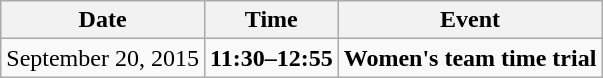<table class="wikitable">
<tr>
<th>Date</th>
<th>Time</th>
<th>Event</th>
</tr>
<tr>
<td>September 20, 2015</td>
<td><strong>11:30–12:55</strong></td>
<td><strong>Women's team time trial</strong></td>
</tr>
</table>
